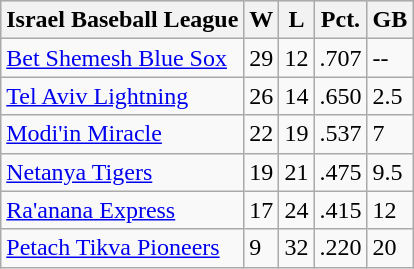<table class="wikitable">
<tr align="center" bgcolor="#dddddd">
<th>Israel Baseball League</th>
<th>W</th>
<th>L</th>
<th>Pct.</th>
<th>GB</th>
</tr>
<tr>
<td><a href='#'>Bet Shemesh Blue Sox</a></td>
<td>29</td>
<td>12</td>
<td>.707</td>
<td>--</td>
</tr>
<tr>
<td><a href='#'>Tel Aviv Lightning</a></td>
<td>26</td>
<td>14</td>
<td>.650</td>
<td>2.5</td>
</tr>
<tr>
<td><a href='#'>Modi'in Miracle</a></td>
<td>22</td>
<td>19</td>
<td>.537</td>
<td>7</td>
</tr>
<tr>
<td><a href='#'>Netanya Tigers</a></td>
<td>19</td>
<td>21</td>
<td>.475</td>
<td>9.5</td>
</tr>
<tr>
<td><a href='#'>Ra'anana Express</a></td>
<td>17</td>
<td>24</td>
<td>.415</td>
<td>12</td>
</tr>
<tr>
<td><a href='#'>Petach Tikva Pioneers</a></td>
<td>9</td>
<td>32</td>
<td>.220</td>
<td>20</td>
</tr>
</table>
